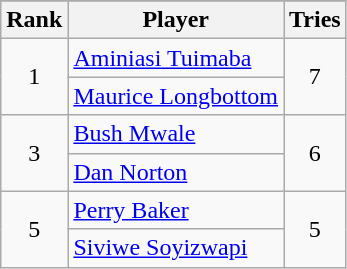<table class="wikitable sortable">
<tr>
</tr>
<tr>
<th>Rank</th>
<th>Player</th>
<th>Tries</th>
</tr>
<tr>
<td align=center rowspan=2>1</td>
<td> <a href='#'>Aminiasi Tuimaba</a></td>
<td align=center rowspan=2>7</td>
</tr>
<tr>
<td> <a href='#'>Maurice Longbottom</a></td>
</tr>
<tr>
<td align=center rowspan=2>3</td>
<td> <a href='#'>Bush Mwale</a></td>
<td align=center rowspan=2>6</td>
</tr>
<tr>
<td> <a href='#'>Dan Norton</a></td>
</tr>
<tr>
<td align=center rowspan=2>5</td>
<td> <a href='#'>Perry Baker</a></td>
<td align=center rowspan=2>5</td>
</tr>
<tr>
<td> <a href='#'>Siviwe Soyizwapi</a></td>
</tr>
</table>
